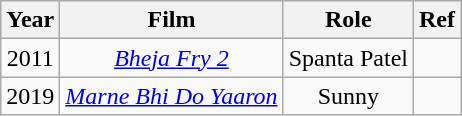<table class="wikitable sortable plainrowheaders" style="text-align: center;">
<tr>
<th>Year</th>
<th>Film</th>
<th>Role</th>
<th>Ref</th>
</tr>
<tr>
<td>2011</td>
<td><em><a href='#'>Bheja Fry 2</a></em></td>
<td>Spanta Patel</td>
<td></td>
</tr>
<tr>
<td>2019</td>
<td><em><a href='#'>Marne Bhi Do Yaaron</a></em></td>
<td>Sunny</td>
<td></td>
</tr>
</table>
